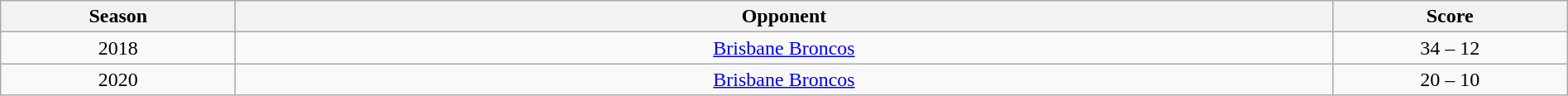<table class="wikitable" width="100%" style="text-align: center;">
<tr>
<th width="15%">Season</th>
<th width="70%">Opponent</th>
<th width="15%">Score</th>
</tr>
<tr>
<td>2018</td>
<td><a href='#'>Brisbane Broncos</a></td>
<td>34 – 12</td>
</tr>
<tr>
<td>2020</td>
<td><a href='#'>Brisbane Broncos</a></td>
<td>20 – 10</td>
</tr>
</table>
